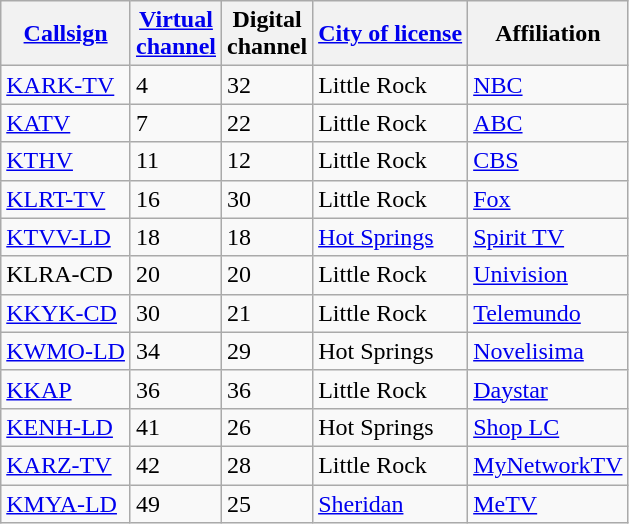<table class="wikitable">
<tr>
<th><a href='#'>Callsign</a></th>
<th><a href='#'>Virtual<br>channel</a></th>
<th>Digital<br>channel</th>
<th><a href='#'>City of license</a></th>
<th>Affiliation</th>
</tr>
<tr>
<td><a href='#'>KARK-TV</a></td>
<td>4</td>
<td>32</td>
<td>Little Rock</td>
<td><a href='#'>NBC</a></td>
</tr>
<tr>
<td><a href='#'>KATV</a></td>
<td>7</td>
<td>22</td>
<td>Little Rock</td>
<td><a href='#'>ABC</a></td>
</tr>
<tr>
<td><a href='#'>KTHV</a></td>
<td>11</td>
<td>12</td>
<td>Little Rock</td>
<td><a href='#'>CBS</a></td>
</tr>
<tr>
<td><a href='#'>KLRT-TV</a></td>
<td>16</td>
<td>30</td>
<td>Little Rock</td>
<td><a href='#'>Fox</a></td>
</tr>
<tr>
<td><a href='#'>KTVV-LD</a></td>
<td>18</td>
<td>18</td>
<td><a href='#'>Hot Springs</a></td>
<td><a href='#'>Spirit TV</a></td>
</tr>
<tr>
<td>KLRA-CD</td>
<td>20</td>
<td>20</td>
<td>Little Rock</td>
<td><a href='#'>Univision</a></td>
</tr>
<tr>
<td><a href='#'>KKYK-CD</a></td>
<td>30</td>
<td>21</td>
<td>Little Rock</td>
<td><a href='#'>Telemundo</a></td>
</tr>
<tr>
<td><a href='#'>KWMO-LD</a></td>
<td>34</td>
<td>29</td>
<td>Hot Springs</td>
<td><a href='#'>Novelisima</a></td>
</tr>
<tr>
<td><a href='#'>KKAP</a></td>
<td>36</td>
<td>36</td>
<td>Little Rock</td>
<td><a href='#'>Daystar</a></td>
</tr>
<tr>
<td><a href='#'>KENH-LD</a></td>
<td>41</td>
<td>26</td>
<td>Hot Springs</td>
<td><a href='#'>Shop LC</a></td>
</tr>
<tr>
<td><a href='#'>KARZ-TV</a></td>
<td>42</td>
<td>28</td>
<td>Little Rock</td>
<td><a href='#'>MyNetworkTV</a></td>
</tr>
<tr>
<td><a href='#'>KMYA-LD</a></td>
<td>49</td>
<td>25</td>
<td><a href='#'>Sheridan</a></td>
<td><a href='#'>MeTV</a></td>
</tr>
</table>
